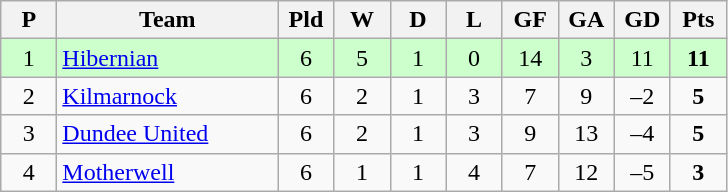<table class="wikitable" style="text-align: center;">
<tr>
<th width=30>P</th>
<th width=140>Team</th>
<th width=30>Pld</th>
<th width=30>W</th>
<th width=30>D</th>
<th width=30>L</th>
<th width=30>GF</th>
<th width=30>GA</th>
<th width=30>GD</th>
<th width=30>Pts</th>
</tr>
<tr style="background:#ccffcc;">
<td>1</td>
<td align=left><a href='#'>Hibernian</a></td>
<td>6</td>
<td>5</td>
<td>1</td>
<td>0</td>
<td>14</td>
<td>3</td>
<td>11</td>
<td><strong>11</strong></td>
</tr>
<tr>
<td>2</td>
<td align=left><a href='#'>Kilmarnock</a></td>
<td>6</td>
<td>2</td>
<td>1</td>
<td>3</td>
<td>7</td>
<td>9</td>
<td>–2</td>
<td><strong>5</strong></td>
</tr>
<tr>
<td>3</td>
<td align=left><a href='#'>Dundee United</a></td>
<td>6</td>
<td>2</td>
<td>1</td>
<td>3</td>
<td>9</td>
<td>13</td>
<td>–4</td>
<td><strong>5</strong></td>
</tr>
<tr>
<td>4</td>
<td align=left><a href='#'>Motherwell</a></td>
<td>6</td>
<td>1</td>
<td>1</td>
<td>4</td>
<td>7</td>
<td>12</td>
<td>–5</td>
<td><strong>3</strong></td>
</tr>
</table>
